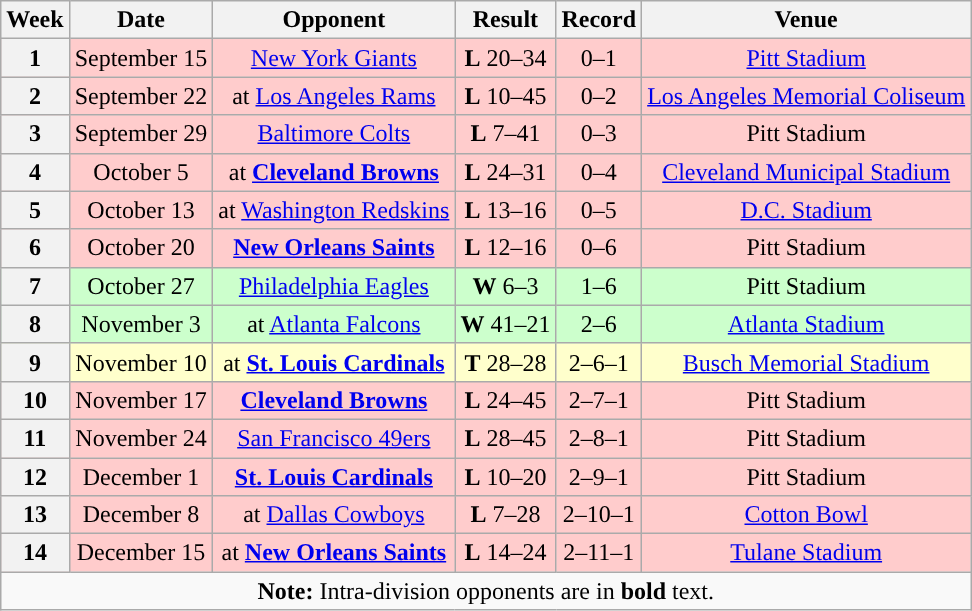<table class="wikitable" style="text-align:center">
<tr>
<th>Week</th>
<th>Date</th>
<th>Opponent</th>
<th>Result</th>
<th>Record</th>
<th>Venue</th>
</tr>
<tr style="background:#fcc">
<th>1</th>
<td>September 15</td>
<td><a href='#'>New York Giants</a></td>
<td><strong>L</strong> 20–34</td>
<td>0–1</td>
<td><a href='#'>Pitt Stadium</a></td>
</tr>
<tr style="background:#fcc">
<th>2</th>
<td>September 22</td>
<td>at <a href='#'>Los Angeles Rams</a></td>
<td><strong>L</strong> 10–45</td>
<td>0–2</td>
<td><a href='#'>Los Angeles Memorial Coliseum</a></td>
</tr>
<tr style="background:#fcc">
<th>3</th>
<td>September 29</td>
<td><a href='#'>Baltimore Colts</a></td>
<td><strong>L</strong> 7–41</td>
<td>0–3</td>
<td>Pitt Stadium</td>
</tr>
<tr style="background:#fcc">
<th>4</th>
<td>October 5</td>
<td>at <strong><a href='#'>Cleveland Browns</a></strong></td>
<td><strong>L</strong> 24–31</td>
<td>0–4</td>
<td><a href='#'>Cleveland Municipal Stadium</a></td>
</tr>
<tr style="background:#fcc">
<th>5</th>
<td>October 13</td>
<td>at <a href='#'>Washington Redskins</a></td>
<td><strong>L</strong> 13–16</td>
<td>0–5</td>
<td><a href='#'>D.C. Stadium</a></td>
</tr>
<tr style="background:#fcc">
<th>6</th>
<td>October 20</td>
<td><strong><a href='#'>New Orleans Saints</a></strong></td>
<td><strong>L</strong> 12–16</td>
<td>0–6</td>
<td>Pitt Stadium</td>
</tr>
<tr style="background:#cfc">
<th>7</th>
<td>October 27</td>
<td><a href='#'>Philadelphia Eagles</a></td>
<td><strong>W</strong> 6–3</td>
<td>1–6</td>
<td>Pitt Stadium</td>
</tr>
<tr style="background:#cfc">
<th>8</th>
<td>November 3</td>
<td>at <a href='#'>Atlanta Falcons</a></td>
<td><strong>W</strong> 41–21</td>
<td>2–6</td>
<td><a href='#'>Atlanta Stadium</a></td>
</tr>
<tr style="background:#ffc">
<th>9</th>
<td>November 10</td>
<td>at <strong><a href='#'>St. Louis Cardinals</a></strong></td>
<td><strong>T</strong> 28–28</td>
<td>2–6–1</td>
<td><a href='#'>Busch Memorial Stadium</a></td>
</tr>
<tr style="background:#fcc">
<th>10</th>
<td>November 17</td>
<td><strong><a href='#'>Cleveland Browns</a></strong></td>
<td><strong>L</strong> 24–45</td>
<td>2–7–1</td>
<td>Pitt Stadium</td>
</tr>
<tr style="background:#fcc">
<th>11</th>
<td>November 24</td>
<td><a href='#'>San Francisco 49ers</a></td>
<td><strong>L</strong> 28–45</td>
<td>2–8–1</td>
<td>Pitt Stadium</td>
</tr>
<tr style="background:#fcc">
<th>12</th>
<td>December 1</td>
<td><strong><a href='#'>St. Louis Cardinals</a></strong></td>
<td><strong>L</strong> 10–20</td>
<td>2–9–1</td>
<td>Pitt Stadium</td>
</tr>
<tr style="background:#fcc">
<th>13</th>
<td>December 8</td>
<td>at <a href='#'>Dallas Cowboys</a></td>
<td><strong>L</strong> 7–28</td>
<td>2–10–1</td>
<td><a href='#'>Cotton Bowl</a></td>
</tr>
<tr style="background:#fcc">
<th>14</th>
<td>December 15</td>
<td>at <strong><a href='#'>New Orleans Saints</a></strong></td>
<td><strong>L</strong> 14–24</td>
<td>2–11–1</td>
<td><a href='#'>Tulane Stadium</a></td>
</tr>
<tr>
<td colspan="8"><strong>Note:</strong> Intra-division opponents are in <strong>bold</strong> text.</td>
</tr>
</table>
